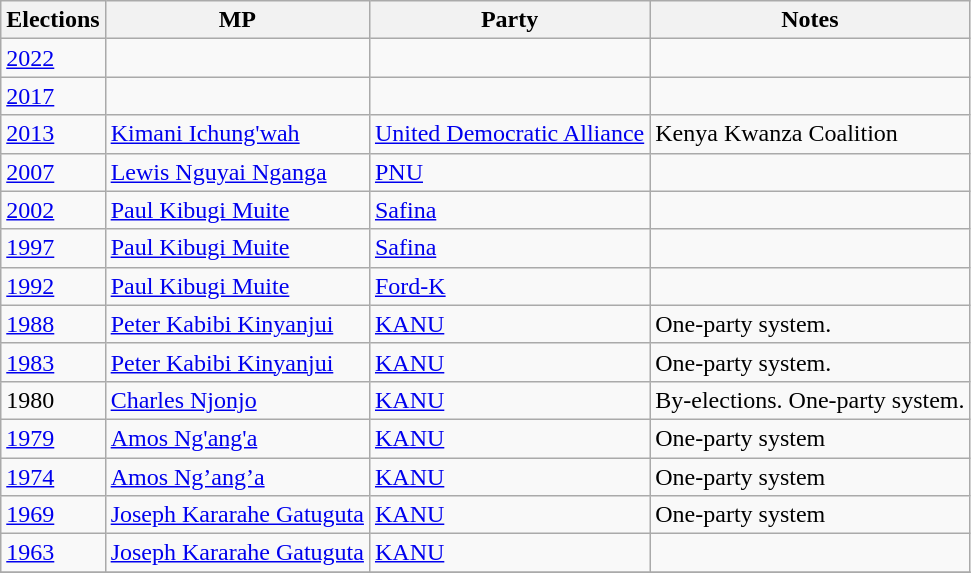<table class="wikitable">
<tr>
<th>Elections</th>
<th>MP</th>
<th>Party</th>
<th>Notes</th>
</tr>
<tr>
<td><a href='#'>2022</a></td>
<td></td>
<td></td>
<td></td>
</tr>
<tr>
<td><a href='#'>2017</a></td>
<td></td>
<td></td>
<td></td>
</tr>
<tr>
<td><a href='#'>2013</a></td>
<td><a href='#'>Kimani Ichung'wah</a></td>
<td><a href='#'>United Democratic Alliance</a></td>
<td>Kenya Kwanza Coalition</td>
</tr>
<tr>
<td><a href='#'>2007</a></td>
<td><a href='#'>Lewis Nguyai Nganga</a></td>
<td><a href='#'>PNU</a></td>
<td></td>
</tr>
<tr>
<td><a href='#'>2002</a></td>
<td><a href='#'>Paul Kibugi Muite</a></td>
<td><a href='#'>Safina</a></td>
<td></td>
</tr>
<tr>
<td><a href='#'>1997</a></td>
<td><a href='#'>Paul Kibugi Muite</a></td>
<td><a href='#'>Safina</a></td>
<td></td>
</tr>
<tr>
<td><a href='#'>1992</a></td>
<td><a href='#'>Paul Kibugi Muite</a></td>
<td><a href='#'>Ford-K</a></td>
<td></td>
</tr>
<tr>
<td><a href='#'>1988</a></td>
<td><a href='#'>Peter Kabibi Kinyanjui</a></td>
<td><a href='#'>KANU</a></td>
<td>One-party system.</td>
</tr>
<tr>
<td><a href='#'>1983</a></td>
<td><a href='#'>Peter Kabibi Kinyanjui</a></td>
<td><a href='#'>KANU</a></td>
<td>One-party system.</td>
</tr>
<tr>
<td>1980</td>
<td><a href='#'>Charles Njonjo</a></td>
<td><a href='#'>KANU</a></td>
<td>By-elections. One-party system.</td>
</tr>
<tr>
<td><a href='#'>1979</a></td>
<td><a href='#'>Amos Ng'ang'a</a></td>
<td><a href='#'>KANU</a></td>
<td>One-party system</td>
</tr>
<tr>
<td><a href='#'>1974</a></td>
<td><a href='#'>Amos Ng’ang’a</a></td>
<td><a href='#'>KANU</a></td>
<td>One-party system</td>
</tr>
<tr>
<td><a href='#'>1969</a></td>
<td><a href='#'>Joseph Kararahe Gatuguta</a></td>
<td><a href='#'>KANU</a></td>
<td>One-party system</td>
</tr>
<tr>
<td><a href='#'>1963</a></td>
<td><a href='#'>Joseph Kararahe Gatuguta</a></td>
<td><a href='#'>KANU</a></td>
<td></td>
</tr>
<tr>
</tr>
</table>
